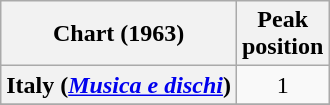<table class="wikitable sortable plainrowheaders">
<tr>
<th>Chart (1963)</th>
<th>Peak<br>position</th>
</tr>
<tr>
<th scope="row">Italy (<em><a href='#'>Musica e dischi</a></em>)</th>
<td style="text-align:center;">1</td>
</tr>
<tr>
</tr>
</table>
